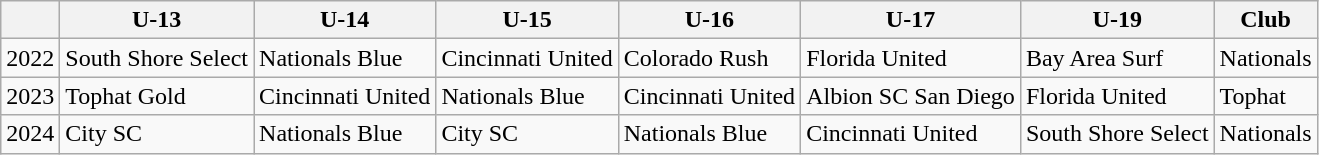<table class="wikitable">
<tr>
<th></th>
<th>U-13</th>
<th>U-14</th>
<th>U-15</th>
<th>U-16</th>
<th>U-17</th>
<th>U-19</th>
<th>Club</th>
</tr>
<tr>
<td>2022</td>
<td>South Shore Select</td>
<td>Nationals Blue</td>
<td>Cincinnati United</td>
<td>Colorado Rush</td>
<td>Florida United</td>
<td>Bay Area Surf</td>
<td>Nationals</td>
</tr>
<tr>
<td>2023</td>
<td>Tophat Gold</td>
<td>Cincinnati United</td>
<td>Nationals Blue</td>
<td>Cincinnati United</td>
<td>Albion SC San Diego</td>
<td>Florida United</td>
<td>Tophat</td>
</tr>
<tr>
<td>2024</td>
<td>City SC</td>
<td>Nationals Blue</td>
<td>City SC</td>
<td>Nationals Blue</td>
<td>Cincinnati United</td>
<td>South Shore Select</td>
<td>Nationals</td>
</tr>
</table>
